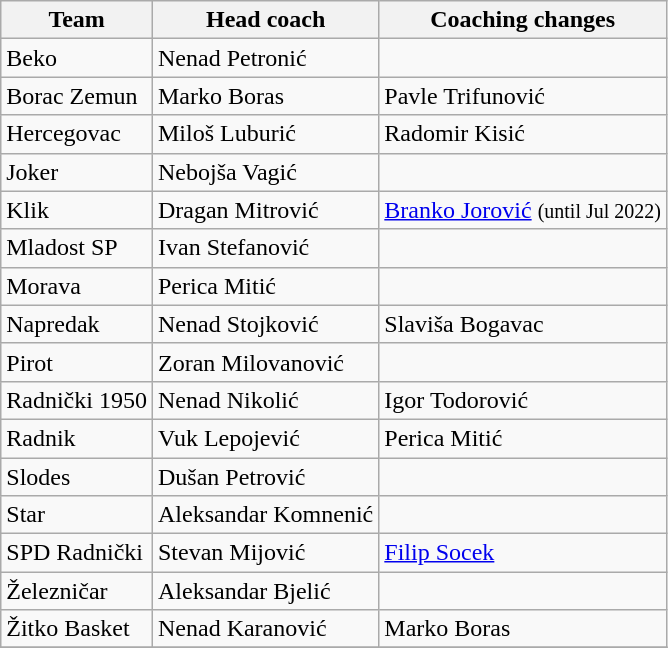<table class="wikitable sortable">
<tr>
<th>Team</th>
<th>Head coach</th>
<th>Coaching changes</th>
</tr>
<tr>
<td>Beko</td>
<td> Nenad Petronić</td>
<td></td>
</tr>
<tr>
<td>Borac Zemun</td>
<td> Marko Boras</td>
<td>Pavle Trifunović</td>
</tr>
<tr>
<td>Hercegovac</td>
<td> Miloš Luburić</td>
<td>Radomir Kisić</td>
</tr>
<tr>
<td>Joker</td>
<td> Nebojša Vagić</td>
<td></td>
</tr>
<tr>
<td>Klik</td>
<td> Dragan Mitrović</td>
<td><a href='#'>Branko Jorović</a> <small>(until Jul 2022)</small></td>
</tr>
<tr>
<td>Mladost SP</td>
<td> Ivan Stefanović</td>
<td></td>
</tr>
<tr>
<td>Morava</td>
<td> Perica Mitić</td>
<td></td>
</tr>
<tr>
<td>Napredak</td>
<td> Nenad Stojković</td>
<td>Slaviša Bogavac</td>
</tr>
<tr>
<td>Pirot</td>
<td> Zoran Milovanović</td>
<td></td>
</tr>
<tr>
<td>Radnički 1950</td>
<td> Nenad Nikolić</td>
<td>Igor Todorović</td>
</tr>
<tr>
<td>Radnik</td>
<td> Vuk Lepojević</td>
<td>Perica Mitić</td>
</tr>
<tr>
<td>Slodes</td>
<td> Dušan Petrović</td>
<td></td>
</tr>
<tr>
<td>Star</td>
<td> Aleksandar Komnenić</td>
<td></td>
</tr>
<tr>
<td>SPD Radnički</td>
<td> Stevan Mijović</td>
<td><a href='#'>Filip Socek</a></td>
</tr>
<tr>
<td>Železničar</td>
<td> Aleksandar Bjelić</td>
<td></td>
</tr>
<tr>
<td>Žitko Basket</td>
<td> Nenad Karanović</td>
<td>Marko Boras</td>
</tr>
<tr>
</tr>
</table>
